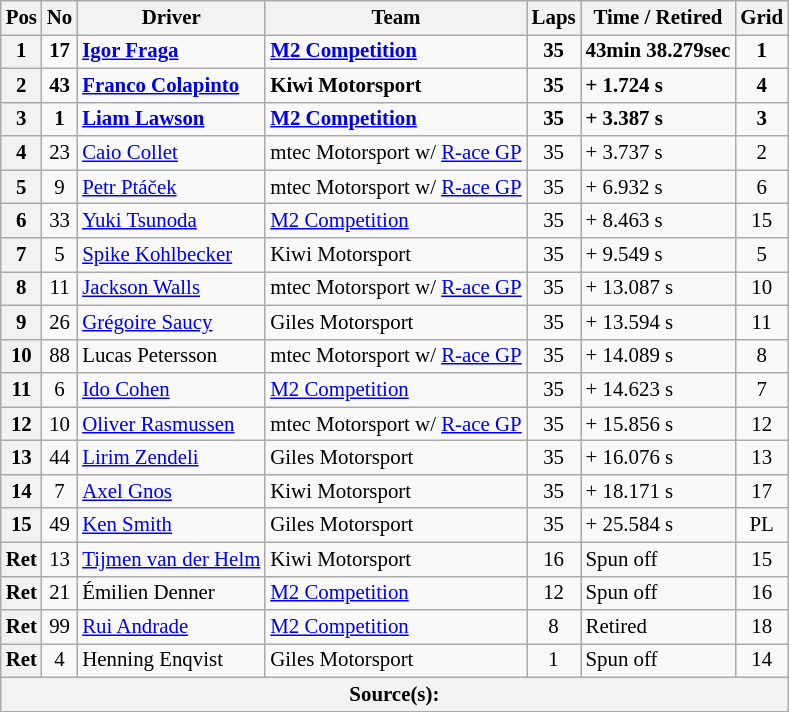<table class="wikitable" style="font-size: 87%;">
<tr>
<th>Pos</th>
<th>No</th>
<th>Driver</th>
<th>Team</th>
<th>Laps</th>
<th>Time / Retired</th>
<th>Grid</th>
</tr>
<tr>
<th>1</th>
<td align="center"><strong>17</strong></td>
<td> <strong><a href='#'>Igor Fraga</a></strong></td>
<td><strong><a href='#'>M2 Competition</a></strong></td>
<td align="center"><strong>35</strong></td>
<td><strong>43min 38.279sec</strong></td>
<td align="center"><strong>1</strong></td>
</tr>
<tr>
<th>2</th>
<td align="center"><strong>43</strong></td>
<td> <strong><a href='#'>Franco Colapinto</a></strong></td>
<td><strong>Kiwi Motorsport</strong></td>
<td align="center"><strong>35</strong></td>
<td><strong>+ 1.724 s</strong></td>
<td align="center"><strong>4</strong></td>
</tr>
<tr>
<th>3</th>
<td align="center"><strong>1</strong></td>
<td> <strong><a href='#'>Liam Lawson</a></strong></td>
<td><strong><a href='#'>M2 Competition</a></strong></td>
<td align="center"><strong>35</strong></td>
<td><strong>+ 3.387 s</strong></td>
<td align="center"><strong>3</strong></td>
</tr>
<tr>
<th>4</th>
<td align="center">23</td>
<td> <a href='#'>Caio Collet</a></td>
<td>mtec Motorsport w/ <a href='#'>R-ace GP</a></td>
<td align="center">35</td>
<td>+ 3.737 s</td>
<td align="center">2</td>
</tr>
<tr>
<th>5</th>
<td align="center">9</td>
<td> <a href='#'>Petr Ptáček</a></td>
<td>mtec Motorsport w/ <a href='#'>R-ace GP</a></td>
<td align="center">35</td>
<td>+ 6.932 s</td>
<td align="center">6</td>
</tr>
<tr>
<th>6</th>
<td align="center">33</td>
<td> <a href='#'>Yuki Tsunoda</a></td>
<td><a href='#'>M2 Competition</a></td>
<td align="center">35</td>
<td>+ 8.463 s</td>
<td align="center">15</td>
</tr>
<tr>
<th>7</th>
<td align="center">5</td>
<td> <a href='#'>Spike Kohlbecker</a></td>
<td>Kiwi Motorsport</td>
<td align="center">35</td>
<td>+ 9.549 s</td>
<td align="center">5</td>
</tr>
<tr>
<th>8</th>
<td align="center">11</td>
<td> <a href='#'>Jackson Walls</a></td>
<td>mtec Motorsport w/ <a href='#'>R-ace GP</a></td>
<td align="center">35</td>
<td>+ 13.087 s</td>
<td align="center">10</td>
</tr>
<tr>
<th>9</th>
<td align="center">26</td>
<td> <a href='#'>Grégoire Saucy</a></td>
<td>Giles Motorsport</td>
<td align="center">35</td>
<td>+ 13.594 s</td>
<td align="center">11</td>
</tr>
<tr>
<th>10</th>
<td align="center">88</td>
<td> Lucas Petersson</td>
<td>mtec Motorsport w/ <a href='#'>R-ace GP</a></td>
<td align="center">35</td>
<td>+ 14.089 s</td>
<td align="center">8</td>
</tr>
<tr>
<th>11</th>
<td align="center">6</td>
<td> <a href='#'>Ido Cohen</a></td>
<td><a href='#'>M2 Competition</a></td>
<td align="center">35</td>
<td>+ 14.623 s</td>
<td align="center">7</td>
</tr>
<tr>
<th>12</th>
<td align="center">10</td>
<td> <a href='#'>Oliver Rasmussen</a></td>
<td>mtec Motorsport w/ <a href='#'>R-ace GP</a></td>
<td align="center">35</td>
<td>+ 15.856 s</td>
<td align="center">12</td>
</tr>
<tr>
<th>13</th>
<td align="center">44</td>
<td> <a href='#'>Lirim Zendeli</a></td>
<td>Giles Motorsport</td>
<td align="center">35</td>
<td>+ 16.076 s</td>
<td align="center">13</td>
</tr>
<tr>
<th>14</th>
<td align="center">7</td>
<td> <a href='#'>Axel Gnos</a></td>
<td>Kiwi Motorsport</td>
<td align="center">35</td>
<td>+ 18.171 s</td>
<td align="center">17</td>
</tr>
<tr>
<th>15</th>
<td align="center">49</td>
<td> <a href='#'>Ken Smith</a></td>
<td>Giles Motorsport</td>
<td align="center">35</td>
<td>+ 25.584 s</td>
<td align="center">PL</td>
</tr>
<tr>
<th>Ret</th>
<td align="center">13</td>
<td> <a href='#'>Tijmen van der Helm</a></td>
<td>Kiwi Motorsport</td>
<td align="center">16</td>
<td>Spun off</td>
<td align="center">15</td>
</tr>
<tr>
<th>Ret</th>
<td align="center">21</td>
<td> Émilien Denner</td>
<td><a href='#'>M2 Competition</a></td>
<td align="center">12</td>
<td>Spun off</td>
<td align="center">16</td>
</tr>
<tr>
<th>Ret</th>
<td align="center">99</td>
<td> <a href='#'>Rui Andrade</a></td>
<td><a href='#'>M2 Competition</a></td>
<td align="center">8</td>
<td>Retired</td>
<td align="center">18</td>
</tr>
<tr>
<th>Ret</th>
<td align="center">4</td>
<td> Henning Enqvist</td>
<td>Giles Motorsport</td>
<td align="center">1</td>
<td>Spun off</td>
<td align="center">14</td>
</tr>
<tr>
<th colspan="7">Source(s): </th>
</tr>
<tr>
</tr>
</table>
